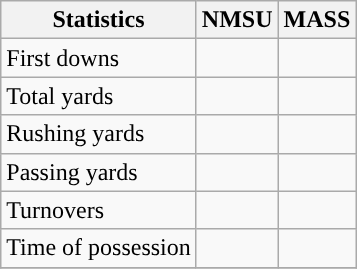<table class="wikitable" style="float: left;">
<tr>
<th>Statistics</th>
<th>NMSU</th>
<th>MASS</th>
</tr>
<tr>
<td>First downs</td>
<td></td>
<td></td>
</tr>
<tr>
<td>Total yards</td>
<td></td>
<td></td>
</tr>
<tr>
<td>Rushing yards</td>
<td></td>
<td></td>
</tr>
<tr>
<td>Passing yards</td>
<td></td>
<td></td>
</tr>
<tr>
<td>Turnovers</td>
<td></td>
<td></td>
</tr>
<tr>
<td>Time of possession</td>
<td></td>
<td></td>
</tr>
<tr>
</tr>
</table>
